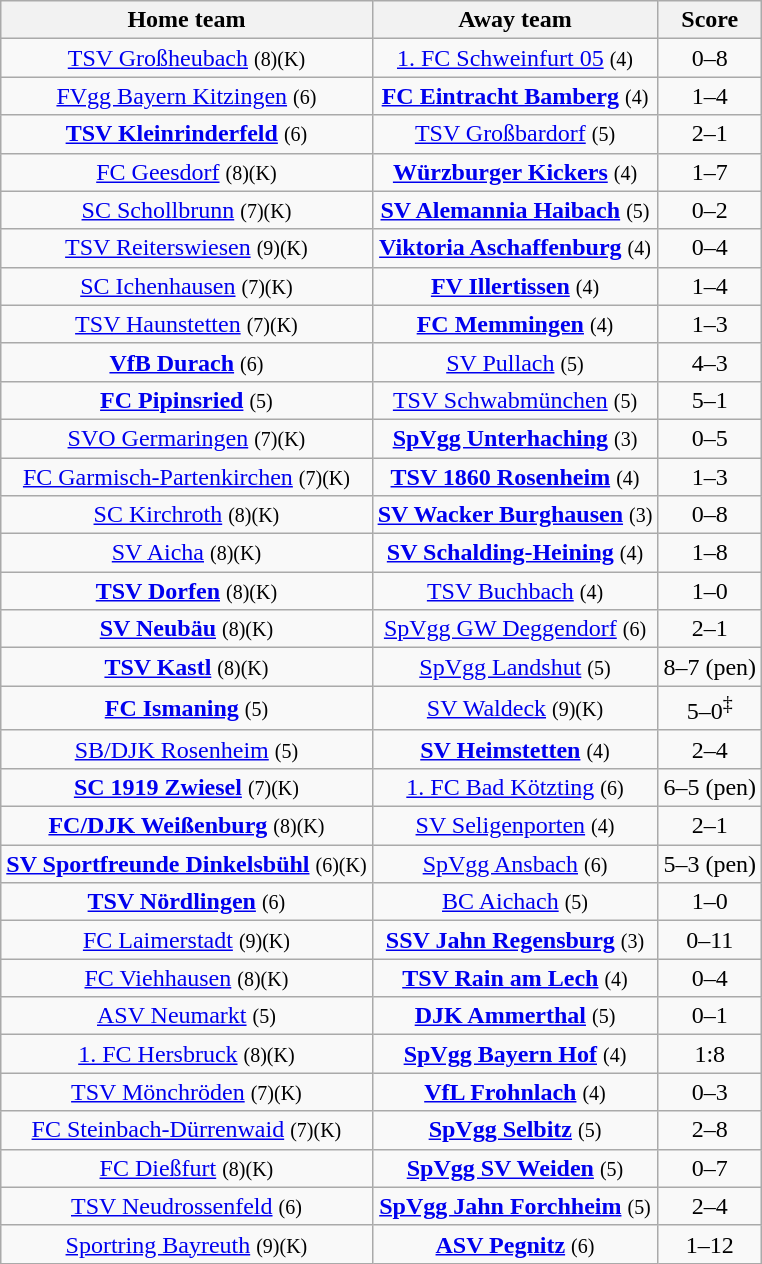<table class="wikitable" style="text-align: center">
<tr>
<th>Home team</th>
<th>Away team</th>
<th>Score</th>
</tr>
<tr>
<td><a href='#'>TSV Großheubach</a> <small>(8)(K)</small></td>
<td><a href='#'>1. FC Schweinfurt 05</a> <small>(4)</small></td>
<td>0–8</td>
</tr>
<tr>
<td><a href='#'>FVgg Bayern Kitzingen</a> <small>(6)</small></td>
<td><strong><a href='#'>FC Eintracht Bamberg</a></strong> <small>(4)</small></td>
<td>1–4</td>
</tr>
<tr>
<td><strong><a href='#'>TSV Kleinrinderfeld</a></strong> <small>(6)</small></td>
<td><a href='#'>TSV Großbardorf</a> <small>(5)</small></td>
<td>2–1</td>
</tr>
<tr>
<td><a href='#'>FC Geesdorf</a> <small>(8)(K)</small></td>
<td><strong><a href='#'>Würzburger Kickers</a></strong> <small>(4)</small></td>
<td>1–7</td>
</tr>
<tr>
<td><a href='#'>SC Schollbrunn</a> <small>(7)(K)</small></td>
<td><strong><a href='#'>SV Alemannia Haibach</a></strong> <small>(5)</small></td>
<td>0–2</td>
</tr>
<tr>
<td><a href='#'>TSV Reiterswiesen</a> <small>(9)(K)</small></td>
<td><strong><a href='#'>Viktoria Aschaffenburg</a></strong> <small>(4)</small></td>
<td>0–4</td>
</tr>
<tr>
<td><a href='#'>SC Ichenhausen</a> <small>(7)(K)</small></td>
<td><strong><a href='#'>FV Illertissen</a></strong> <small>(4)</small></td>
<td>1–4</td>
</tr>
<tr>
<td><a href='#'>TSV Haunstetten</a> <small>(7)(K)</small></td>
<td><strong><a href='#'>FC Memmingen</a></strong> <small>(4)</small></td>
<td>1–3</td>
</tr>
<tr>
<td><strong><a href='#'>VfB Durach</a></strong> <small>(6)</small></td>
<td><a href='#'>SV Pullach</a> <small>(5)</small></td>
<td>4–3</td>
</tr>
<tr>
<td><strong><a href='#'>FC Pipinsried</a></strong> <small>(5)</small></td>
<td><a href='#'>TSV Schwabmünchen</a> <small>(5)</small></td>
<td>5–1</td>
</tr>
<tr>
<td><a href='#'>SVO Germaringen</a> <small>(7)(K)</small></td>
<td><strong><a href='#'>SpVgg Unterhaching</a></strong> <small>(3)</small></td>
<td>0–5</td>
</tr>
<tr>
<td><a href='#'>FC Garmisch-Partenkirchen</a> <small>(7)(K)</small></td>
<td><strong><a href='#'>TSV 1860 Rosenheim</a></strong> <small>(4)</small></td>
<td>1–3</td>
</tr>
<tr>
<td><a href='#'>SC Kirchroth</a> <small>(8)(K)</small></td>
<td><strong><a href='#'>SV Wacker Burghausen</a></strong> <small>(3)</small></td>
<td>0–8</td>
</tr>
<tr>
<td><a href='#'>SV Aicha</a> <small>(8)(K)</small></td>
<td><strong><a href='#'>SV Schalding-Heining</a></strong> <small>(4)</small></td>
<td>1–8</td>
</tr>
<tr>
<td><strong><a href='#'>TSV Dorfen</a></strong> <small>(8)(K)</small></td>
<td><a href='#'>TSV Buchbach</a> <small>(4)</small></td>
<td>1–0</td>
</tr>
<tr>
<td><strong><a href='#'>SV Neubäu</a></strong> <small>(8)(K)</small></td>
<td><a href='#'>SpVgg GW Deggendorf</a> <small>(6)</small></td>
<td>2–1</td>
</tr>
<tr>
<td><strong><a href='#'>TSV Kastl</a></strong> <small>(8)(K)</small></td>
<td><a href='#'>SpVgg Landshut</a> <small>(5)</small></td>
<td>8–7 (pen)</td>
</tr>
<tr>
<td><strong><a href='#'>FC Ismaning</a></strong> <small>(5)</small></td>
<td><a href='#'>SV Waldeck</a> <small>(9)(K)</small></td>
<td>5–0<sup>‡</sup></td>
</tr>
<tr>
<td><a href='#'>SB/DJK Rosenheim</a> <small>(5)</small></td>
<td><strong><a href='#'>SV Heimstetten</a></strong> <small>(4)</small></td>
<td>2–4</td>
</tr>
<tr>
<td><strong><a href='#'>SC 1919 Zwiesel</a></strong> <small>(7)(K)</small></td>
<td><a href='#'>1. FC Bad Kötzting</a> <small>(6)</small></td>
<td>6–5 (pen)</td>
</tr>
<tr>
<td><strong><a href='#'>FC/DJK Weißenburg</a></strong> <small>(8)(K)</small></td>
<td><a href='#'>SV Seligenporten</a> <small>(4)</small></td>
<td>2–1</td>
</tr>
<tr>
<td><strong><a href='#'>SV Sportfreunde Dinkelsbühl</a></strong> <small>(6)(K)</small></td>
<td><a href='#'>SpVgg Ansbach</a> <small>(6)</small></td>
<td>5–3 (pen)</td>
</tr>
<tr>
<td><strong><a href='#'>TSV Nördlingen</a></strong> <small>(6)</small></td>
<td><a href='#'>BC Aichach</a> <small>(5)</small></td>
<td>1–0</td>
</tr>
<tr>
<td><a href='#'>FC Laimerstadt</a> <small>(9)(K)</small></td>
<td><strong><a href='#'>SSV Jahn Regensburg</a></strong> <small>(3)</small></td>
<td>0–11</td>
</tr>
<tr>
<td><a href='#'>FC Viehhausen</a> <small>(8)(K)</small></td>
<td><strong><a href='#'>TSV Rain am Lech</a></strong> <small>(4)</small></td>
<td>0–4</td>
</tr>
<tr>
<td><a href='#'>ASV Neumarkt</a> <small>(5)</small></td>
<td><strong><a href='#'>DJK Ammerthal</a></strong> <small>(5)</small></td>
<td>0–1</td>
</tr>
<tr>
<td><a href='#'>1. FC Hersbruck</a> <small>(8)(K)</small></td>
<td><strong><a href='#'>SpVgg Bayern Hof</a></strong> <small>(4)</small></td>
<td>1:8</td>
</tr>
<tr>
<td><a href='#'>TSV Mönchröden</a> <small>(7)(K)</small></td>
<td><strong><a href='#'>VfL Frohnlach</a></strong> <small>(4)</small></td>
<td>0–3</td>
</tr>
<tr>
<td><a href='#'>FC Steinbach-Dürrenwaid</a> <small>(7)(K)</small></td>
<td><strong><a href='#'>SpVgg Selbitz</a></strong> <small>(5)</small></td>
<td>2–8</td>
</tr>
<tr>
<td><a href='#'>FC Dießfurt</a> <small>(8)(K)</small></td>
<td><strong><a href='#'>SpVgg SV Weiden</a></strong> <small>(5)</small></td>
<td>0–7</td>
</tr>
<tr>
<td><a href='#'>TSV Neudrossenfeld</a> <small>(6)</small></td>
<td><strong><a href='#'>SpVgg Jahn Forchheim</a></strong> <small>(5)</small></td>
<td>2–4</td>
</tr>
<tr>
<td><a href='#'>Sportring Bayreuth</a> <small>(9)(K)</small></td>
<td><strong><a href='#'>ASV Pegnitz</a></strong> <small>(6)</small></td>
<td>1–12</td>
</tr>
</table>
